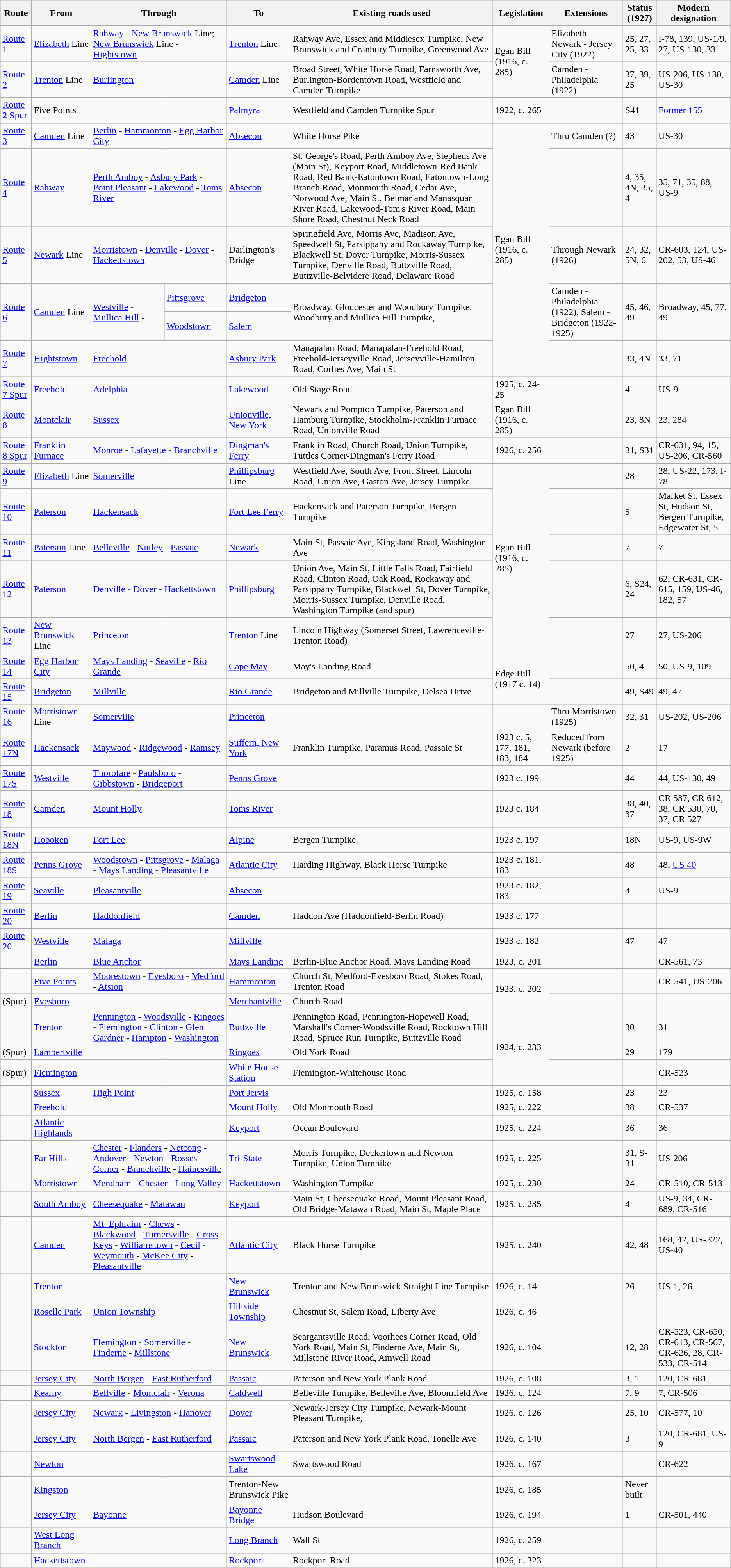<table class="wikitable">
<tr>
<th>Route</th>
<th>From</th>
<th colspan="2">Through</th>
<th>To</th>
<th>Existing roads used</th>
<th>Legislation</th>
<th>Extensions</th>
<th>Status (1927)</th>
<th>Modern designation</th>
</tr>
<tr>
<td><a href='#'>Route 1</a></td>
<td><a href='#'>Elizabeth</a> Line</td>
<td colspan="2"><a href='#'>Rahway</a> - <a href='#'>New Brunswick</a> Line; <a href='#'>New Brunswick</a> Line - <a href='#'>Hightstown</a></td>
<td><a href='#'>Trenton</a> Line</td>
<td>Rahway Ave, Essex and Middlesex Turnpike, New Brunswick and Cranbury Turnpike, Greenwood Ave</td>
<td rowspan="2">Egan Bill (1916, c. 285)</td>
<td>Elizabeth - Newark - Jersey City (1922)</td>
<td>25, 27, 25, 33</td>
<td>I-78, 139, US-1/9, 27, US-130, 33</td>
</tr>
<tr>
<td><a href='#'>Route 2</a></td>
<td><a href='#'>Trenton</a> Line</td>
<td colspan="2"><a href='#'>Burlington</a></td>
<td><a href='#'>Camden</a> Line</td>
<td>Broad Street, White Horse Road, Farnsworth Ave, Burlington-Bordentown Road, Westfield and Camden Turnpike</td>
<td>Camden - Philadelphia (1922)</td>
<td>37, 39, 25</td>
<td>US-206, US-130, US-30</td>
</tr>
<tr>
<td><a href='#'>Route 2 Spur</a></td>
<td>Five Points</td>
<td colspan="2"></td>
<td><a href='#'>Palmyra</a></td>
<td>Westfield and Camden Turnpike Spur</td>
<td>1922, c. 265</td>
<td></td>
<td>S41</td>
<td><a href='#'>Former 155</a></td>
</tr>
<tr>
<td><a href='#'>Route 3</a></td>
<td><a href='#'>Camden</a> Line</td>
<td colspan="2"><a href='#'>Berlin</a> - <a href='#'>Hammonton</a> - <a href='#'>Egg Harbor City</a></td>
<td><a href='#'>Absecon</a></td>
<td>White Horse Pike</td>
<td rowspan="6">Egan Bill (1916, c. 285)</td>
<td>Thru Camden (?)</td>
<td>43</td>
<td>US-30</td>
</tr>
<tr>
<td><a href='#'>Route 4</a></td>
<td><a href='#'>Rahway</a></td>
<td colspan="2"><a href='#'>Perth Amboy</a> - <a href='#'>Asbury Park</a> - <a href='#'>Point Pleasant</a> - <a href='#'>Lakewood</a> - <a href='#'>Toms River</a></td>
<td><a href='#'>Absecon</a></td>
<td>St. George's Road, Perth Amboy Ave, Stephens Ave (Main St), Keyport Road, Middletown-Red Bank Road, Red Bank-Eatontown Road,  Eatontown-Long Branch Road, Monmouth Road, Cedar Ave, Norwood Ave, Main St, Belmar and Manasquan River Road, Lakewood-Tom's River Road, Main Shore Road, Chestnut Neck Road</td>
<td></td>
<td>4, 35, 4N, 35, 4</td>
<td>35, 71, 35, 88, US-9</td>
</tr>
<tr>
<td><a href='#'>Route 5</a></td>
<td><a href='#'>Newark</a> Line</td>
<td colspan="2"><a href='#'>Morristown</a> - <a href='#'>Denville</a> - <a href='#'>Dover</a> - <a href='#'>Hackettstown</a></td>
<td>Darlington's Bridge</td>
<td>Springfield Ave, Morris Ave, Madison Ave, Speedwell St, Parsippany and Rockaway Turnpike, Blackwell St, Dover Turnpike, Morris-Sussex Turnpike, Denville Road, Buttzville Road, Buttzville-Belvidere Road, Delaware Road</td>
<td>Through Newark (1926)</td>
<td>24, 32, 5N, 6</td>
<td>CR-603, 124, US-202, 53, US-46</td>
</tr>
<tr>
<td rowspan="2"><a href='#'>Route 6</a></td>
<td rowspan="2"><a href='#'>Camden</a> Line</td>
<td rowspan="2"><a href='#'>Westville</a> - <a href='#'>Mullica Hill</a> -</td>
<td><a href='#'>Pittsgrove</a></td>
<td><a href='#'>Bridgeton</a></td>
<td rowspan="2">Broadway, Gloucester and Woodbury Turnpike, Woodbury and Mullica Hill Turnpike,</td>
<td rowspan="2">Camden - Philadelphia (1922), Salem - Bridgeton (1922-1925)</td>
<td rowspan="2">45, 46, 49</td>
<td rowspan="2">Broadway, 45, 77, 49</td>
</tr>
<tr>
<td><a href='#'>Woodstown</a></td>
<td><a href='#'>Salem</a></td>
</tr>
<tr>
<td><a href='#'>Route 7</a></td>
<td><a href='#'>Hightstown</a></td>
<td colspan="2"><a href='#'>Freehold</a></td>
<td><a href='#'>Asbury Park</a></td>
<td>Manapalan Road, Manapalan-Freehold Road, Freehold-Jerseyville Road, Jerseyville-Hamilton Road, Corlies Ave, Main St</td>
<td></td>
<td>33, 4N</td>
<td>33, 71</td>
</tr>
<tr>
<td><a href='#'>Route 7 Spur</a></td>
<td><a href='#'>Freehold</a></td>
<td colspan="2"><a href='#'>Adelphia</a></td>
<td><a href='#'>Lakewood</a></td>
<td>Old Stage Road</td>
<td>1925, c. 24-25</td>
<td></td>
<td>4</td>
<td>US-9</td>
</tr>
<tr>
<td><a href='#'>Route 8</a></td>
<td><a href='#'>Montclair</a></td>
<td colspan="2"><a href='#'>Sussex</a></td>
<td><a href='#'>Unionville, New York</a></td>
<td>Newark and Pompton Turnpike, Paterson and Hamburg Turnpike, Stockholm-Franklin Furnace Road, Unionville Road</td>
<td>Egan Bill (1916, c. 285)</td>
<td></td>
<td>23, 8N</td>
<td>23, 284</td>
</tr>
<tr>
<td><a href='#'>Route 8 Spur</a></td>
<td><a href='#'>Franklin Furnace</a></td>
<td colspan="2"><a href='#'>Monroe</a> - <a href='#'>Lafayette</a> - <a href='#'>Branchville</a></td>
<td><a href='#'>Dingman's Ferry</a></td>
<td>Franklin Road, Church Road, Union Turnpike, Tuttles Corner-Dingman's Ferry Road</td>
<td>1926, c. 256</td>
<td></td>
<td>31, S31</td>
<td>CR-631, 94, 15, US-206, CR-560</td>
</tr>
<tr>
<td><a href='#'>Route 9</a></td>
<td><a href='#'>Elizabeth</a> Line</td>
<td colspan="2"><a href='#'>Somerville</a></td>
<td><a href='#'>Phillipsburg</a> Line</td>
<td>Westfield Ave, South Ave, Front Street, Lincoln Road, Union Ave, Gaston Ave, Jersey Turnpike</td>
<td rowspan="5">Egan Bill (1916, c. 285)</td>
<td></td>
<td>28</td>
<td>28, US-22, 173, I-78</td>
</tr>
<tr>
<td><a href='#'>Route 10</a></td>
<td><a href='#'>Paterson</a></td>
<td colspan="2"><a href='#'>Hackensack</a></td>
<td><a href='#'>Fort Lee Ferry</a></td>
<td>Hackensack and Paterson Turnpike, Bergen Turnpike</td>
<td></td>
<td>5</td>
<td>Market St, Essex St, Hudson St, Bergen Turnpike, Edgewater St, 5</td>
</tr>
<tr>
<td><a href='#'>Route 11</a></td>
<td><a href='#'>Paterson</a> Line</td>
<td colspan="2"><a href='#'>Belleville</a> - <a href='#'>Nutley</a> - <a href='#'>Passaic</a></td>
<td><a href='#'>Newark</a></td>
<td>Main St, Passaic Ave, Kingsland Road, Washington Ave</td>
<td></td>
<td>7</td>
<td>7</td>
</tr>
<tr>
<td><a href='#'>Route 12</a></td>
<td><a href='#'>Paterson</a></td>
<td colspan="2"><a href='#'>Denville</a> - <a href='#'>Dover</a> - <a href='#'>Hackettstown</a></td>
<td><a href='#'>Phillipsburg</a></td>
<td>Union Ave, Main St, Little Falls Road, Fairfield Road, Clinton Road, Oak Road, Rockaway and Parsippany Turnpike, Blackwell St, Dover Turnpike, Morris-Sussex Turnpike, Denville Road, Washington Turnpike (and spur)</td>
<td></td>
<td>6, S24, 24</td>
<td>62, CR-631, CR-615, 159, US-46, 182, 57</td>
</tr>
<tr>
<td><a href='#'>Route 13</a></td>
<td><a href='#'>New Brunswick</a> Line</td>
<td colspan="2"><a href='#'>Princeton</a></td>
<td><a href='#'>Trenton</a> Line</td>
<td>Lincoln Highway (Somerset Street, Lawrenceville-Trenton Road)</td>
<td></td>
<td>27</td>
<td>27, US-206</td>
</tr>
<tr>
<td><a href='#'>Route 14</a></td>
<td><a href='#'>Egg Harbor City</a></td>
<td colspan="2"><a href='#'>Mays Landing</a> - <a href='#'>Seaville</a> - <a href='#'>Rio Grande</a></td>
<td><a href='#'>Cape May</a></td>
<td>May's Landing Road</td>
<td rowspan="2">Edge Bill (1917 c. 14)</td>
<td></td>
<td>50, 4</td>
<td>50, US-9, 109</td>
</tr>
<tr>
<td><a href='#'>Route 15</a></td>
<td><a href='#'>Bridgeton</a></td>
<td colspan="2"><a href='#'>Millville</a></td>
<td><a href='#'>Rio Grande</a></td>
<td>Bridgeton and Millville Turnpike, Delsea Drive</td>
<td></td>
<td>49, S49</td>
<td>49, 47</td>
</tr>
<tr>
<td><a href='#'>Route 16</a></td>
<td><a href='#'>Morristown</a> Line</td>
<td colspan="2"><a href='#'>Somerville</a></td>
<td><a href='#'>Princeton</a></td>
<td></td>
<td></td>
<td>Thru Morristown (1925)</td>
<td>32, 31</td>
<td>US-202, US-206</td>
</tr>
<tr>
<td><a href='#'>Route 17N</a></td>
<td><a href='#'>Hackensack</a></td>
<td colspan="2"><a href='#'>Maywood</a> - <a href='#'>Ridgewood</a> - <a href='#'>Ramsey</a></td>
<td><a href='#'>Suffern, New York</a></td>
<td>Franklin Turnpike, Paramus Road, Passaic St</td>
<td>1923 c. 5, 177, 181, 183, 184</td>
<td>Reduced from Newark (before 1925)</td>
<td>2</td>
<td>17</td>
</tr>
<tr>
<td><a href='#'>Route 17S</a></td>
<td><a href='#'>Westville</a></td>
<td colspan="2"><a href='#'>Thorofare</a> - <a href='#'>Paulsboro</a> - <a href='#'>Gibbstown</a> -  <a href='#'>Bridgeport</a></td>
<td><a href='#'>Penns Grove</a></td>
<td></td>
<td>1923 c. 199</td>
<td></td>
<td>44</td>
<td>44, US-130, 49</td>
</tr>
<tr>
<td><a href='#'>Route 18</a></td>
<td><a href='#'>Camden</a></td>
<td colspan="2"><a href='#'>Mount Holly</a></td>
<td><a href='#'>Toms River</a></td>
<td></td>
<td>1923 c. 184</td>
<td></td>
<td>38, 40, 37</td>
<td>CR 537, CR 612, 38, CR 530, 70, 37, CR 527</td>
</tr>
<tr>
<td><a href='#'>Route 18N</a></td>
<td><a href='#'>Hoboken</a></td>
<td colspan="2"><a href='#'>Fort Lee</a></td>
<td><a href='#'>Alpine</a></td>
<td>Bergen Turnpike</td>
<td>1923 c. 197</td>
<td></td>
<td>18N</td>
<td>US-9, US-9W</td>
</tr>
<tr>
<td><a href='#'>Route 18S</a></td>
<td><a href='#'>Penns Grove</a></td>
<td colspan="2"><a href='#'>Woodstown</a> - <a href='#'>Pittsgrove</a> - <a href='#'>Malaga</a> - <a href='#'>Mays Landing</a> - <a href='#'>Pleasantville</a></td>
<td><a href='#'>Atlantic City</a></td>
<td>Harding Highway, Black Horse Turnpike</td>
<td>1923 c. 181, 183</td>
<td></td>
<td>48</td>
<td>48, <a href='#'>US 40</a></td>
</tr>
<tr>
<td><a href='#'>Route 19</a></td>
<td><a href='#'>Seaville</a></td>
<td colspan="2"><a href='#'>Pleasantville</a></td>
<td><a href='#'>Absecon</a></td>
<td></td>
<td>1923 c. 182, 183</td>
<td></td>
<td>4</td>
<td>US-9</td>
</tr>
<tr>
<td><a href='#'>Route 20</a></td>
<td><a href='#'>Berlin</a></td>
<td colspan="2"><a href='#'>Haddonfield</a></td>
<td><a href='#'>Camden</a></td>
<td>Haddon Ave (Haddonfield-Berlin Road)</td>
<td>1923 c. 177</td>
<td></td>
<td></td>
<td></td>
</tr>
<tr>
<td><a href='#'>Route 20</a></td>
<td><a href='#'>Westville</a></td>
<td colspan="2"><a href='#'>Malaga</a></td>
<td><a href='#'>Millville</a></td>
<td></td>
<td>1923 c. 182</td>
<td></td>
<td>47</td>
<td>47</td>
</tr>
<tr>
<td></td>
<td><a href='#'>Berlin</a></td>
<td colspan="2"><a href='#'>Blue Anchor</a></td>
<td><a href='#'>Mays Landing</a></td>
<td>Berlin-Blue Anchor Road, Mays Landing Road</td>
<td>1923, c. 201</td>
<td></td>
<td></td>
<td>CR-561, 73</td>
</tr>
<tr>
<td></td>
<td><a href='#'>Five Points</a></td>
<td colspan="2"><a href='#'>Moorestown</a> - <a href='#'>Evesboro</a> - <a href='#'>Medford</a> - <a href='#'>Atsion</a></td>
<td><a href='#'>Hammonton</a></td>
<td>Church St, Medford-Evesboro Road, Stokes Road, Trenton Road</td>
<td rowspan="2">1923, c. 202</td>
<td></td>
<td></td>
<td>CR-541, US-206</td>
</tr>
<tr>
<td>(Spur)</td>
<td><a href='#'>Evesboro</a></td>
<td colspan="2"></td>
<td><a href='#'>Merchantville</a></td>
<td>Church Road</td>
<td></td>
<td></td>
<td></td>
</tr>
<tr>
<td></td>
<td><a href='#'>Trenton</a></td>
<td colspan="2"><a href='#'>Pennington</a> - <a href='#'>Woodsville</a> - <a href='#'>Ringoes</a> - <a href='#'>Flemington</a> - <a href='#'>Clinton</a> - <a href='#'>Glen Gardner</a> - <a href='#'>Hampton</a> - <a href='#'>Washington</a></td>
<td><a href='#'>Buttzville</a></td>
<td>Pennington Road, Pennington-Hopewell Road, Marshall's Corner-Woodsville Road, Rocktown Hill Road, Spruce Run Turnpike, Buttzville Road</td>
<td rowspan="3">1924, c. 233</td>
<td></td>
<td>30</td>
<td>31</td>
</tr>
<tr>
<td>(Spur)</td>
<td><a href='#'>Lambertville</a></td>
<td colspan="2"></td>
<td><a href='#'>Ringoes</a></td>
<td>Old York Road</td>
<td></td>
<td>29</td>
<td>179</td>
</tr>
<tr>
<td>(Spur)</td>
<td><a href='#'>Flemington</a></td>
<td colspan="2"></td>
<td><a href='#'>White House Station</a></td>
<td>Flemington-Whitehouse Road</td>
<td></td>
<td></td>
<td>CR-523</td>
</tr>
<tr>
<td></td>
<td><a href='#'>Sussex</a></td>
<td colspan="2"><a href='#'>High Point</a></td>
<td><a href='#'>Port Jervis</a></td>
<td></td>
<td>1925, c. 158</td>
<td></td>
<td>23</td>
<td>23</td>
</tr>
<tr>
<td></td>
<td><a href='#'>Freehold</a></td>
<td colspan="2"></td>
<td><a href='#'>Mount Holly</a></td>
<td>Old Monmouth Road</td>
<td>1925, c. 222</td>
<td></td>
<td>38</td>
<td>CR-537</td>
</tr>
<tr>
<td></td>
<td><a href='#'>Atlantic Highlands</a></td>
<td colspan="2"></td>
<td><a href='#'>Keyport</a></td>
<td>Ocean Boulevard</td>
<td>1925, c. 224</td>
<td></td>
<td>36</td>
<td>36</td>
</tr>
<tr>
<td></td>
<td><a href='#'>Far Hills</a></td>
<td colspan="2"><a href='#'>Chester</a> - <a href='#'>Flanders</a> - <a href='#'>Netcong</a> - <a href='#'>Andover</a> - <a href='#'>Newton</a> - <a href='#'>Rosses Corner</a> - <a href='#'>Branchville</a> - <a href='#'>Hainesville</a></td>
<td><a href='#'>Tri-State</a></td>
<td>Morris Turnpike, Deckertown and Newton Turnpike, Union Turnpike</td>
<td>1925, c. 225</td>
<td></td>
<td>31, S-31</td>
<td>US-206</td>
</tr>
<tr>
<td></td>
<td><a href='#'>Morristown</a></td>
<td colspan="2"><a href='#'>Mendham</a> - <a href='#'>Chester</a> - <a href='#'>Long Valley</a></td>
<td><a href='#'>Hackettstown</a></td>
<td>Washington Turnpike</td>
<td>1925, c. 230</td>
<td></td>
<td>24</td>
<td>CR-510, CR-513</td>
</tr>
<tr>
<td></td>
<td><a href='#'>South Amboy</a></td>
<td colspan="2"><a href='#'>Cheesequake</a> - <a href='#'>Matawan</a></td>
<td><a href='#'>Keyport</a></td>
<td>Main St, Cheesequake Road, Mount Pleasant Road, Old Bridge-Matawan Road, Main St, Maple Place</td>
<td>1925, c. 235</td>
<td></td>
<td>4</td>
<td>US-9, 34, CR-689, CR-516</td>
</tr>
<tr>
<td></td>
<td><a href='#'>Camden</a></td>
<td colspan="2"><a href='#'>Mt. Ephraim</a> - <a href='#'>Chews</a> - <a href='#'>Blackwood</a> - <a href='#'>Turnersville</a> - <a href='#'>Cross Keys</a> - <a href='#'>Williamstown</a> - <a href='#'>Cecil</a> - <a href='#'>Weymouth</a> - <a href='#'>McKee City</a> - <a href='#'>Pleasantville</a></td>
<td><a href='#'>Atlantic City</a></td>
<td>Black Horse Turnpike</td>
<td>1925, c. 240</td>
<td></td>
<td>42, 48</td>
<td>168, 42, US-322, US-40</td>
</tr>
<tr>
<td></td>
<td><a href='#'>Trenton</a></td>
<td colspan="2"></td>
<td><a href='#'>New Brunswick</a></td>
<td>Trenton and New Brunswick Straight Line Turnpike</td>
<td>1926, c. 14</td>
<td></td>
<td>26</td>
<td>US-1, 26</td>
</tr>
<tr>
<td></td>
<td><a href='#'>Roselle Park</a></td>
<td colspan="2"><a href='#'>Union Township</a></td>
<td><a href='#'>Hillside Township</a></td>
<td>Chestnut St, Salem Road, Liberty Ave</td>
<td>1926, c. 46</td>
<td></td>
<td></td>
<td></td>
</tr>
<tr>
<td></td>
<td><a href='#'>Stockton</a></td>
<td colspan="2"><a href='#'>Flemington</a> - <a href='#'>Somerville</a> - <a href='#'>Finderne</a> - <a href='#'>Millstone</a></td>
<td><a href='#'>New Brunswick</a></td>
<td>Seargantsville Road, Voorhees Corner Road, Old York Road, Main St, Finderne Ave, Main St, Millstone River Road, Amwell Road</td>
<td>1926, c. 104</td>
<td></td>
<td>12, 28</td>
<td>CR-523, CR-650, CR-613, CR-567, CR-626, 28, CR-533, CR-514</td>
</tr>
<tr>
<td></td>
<td><a href='#'>Jersey City</a></td>
<td colspan="2"><a href='#'>North Bergen</a> - <a href='#'>East Rutherford</a></td>
<td><a href='#'>Passaic</a></td>
<td>Paterson and New York Plank Road</td>
<td>1926, c. 108</td>
<td></td>
<td>3, 1</td>
<td>120, CR-681</td>
</tr>
<tr>
<td></td>
<td><a href='#'>Kearny</a></td>
<td colspan="2"><a href='#'>Bellville</a> - <a href='#'>Montclair</a> -  <a href='#'>Verona</a></td>
<td><a href='#'>Caldwell</a></td>
<td>Belleville Turnpike, Belleville Ave, Bloomfield Ave</td>
<td>1926, c. 124</td>
<td></td>
<td>7, 9</td>
<td>7, CR-506</td>
</tr>
<tr>
<td></td>
<td><a href='#'>Jersey City</a></td>
<td colspan="2"><a href='#'>Newark</a> - <a href='#'>Livingston</a> - <a href='#'>Hanover</a></td>
<td><a href='#'>Dover</a></td>
<td>Newark-Jersey City Turnpike, Newark-Mount Pleasant Turnpike,</td>
<td>1926, c. 126</td>
<td></td>
<td>25, 10</td>
<td>CR-577, 10</td>
</tr>
<tr>
<td></td>
<td><a href='#'>Jersey City</a></td>
<td colspan="2"><a href='#'>North Bergen</a> - <a href='#'>East Rutherford</a></td>
<td><a href='#'>Passaic</a></td>
<td>Paterson and New York Plank Road, Tonelle Ave</td>
<td>1926, c. 140</td>
<td></td>
<td>3</td>
<td>120, CR-681, US-9</td>
</tr>
<tr>
<td></td>
<td><a href='#'>Newton</a></td>
<td colspan="2"></td>
<td><a href='#'>Swartswood Lake</a></td>
<td>Swartswood Road</td>
<td>1926, c. 167</td>
<td></td>
<td></td>
<td>CR-622</td>
</tr>
<tr>
<td></td>
<td><a href='#'>Kingston</a></td>
<td colspan="2"></td>
<td>Trenton-New Brunswick Pike</td>
<td></td>
<td>1926, c. 185</td>
<td></td>
<td>Never built</td>
<td></td>
</tr>
<tr>
<td></td>
<td><a href='#'>Jersey City</a></td>
<td colspan="2"><a href='#'>Bayonne</a></td>
<td><a href='#'>Bayonne Bridge</a></td>
<td>Hudson Boulevard</td>
<td>1926, c. 194</td>
<td></td>
<td>1</td>
<td>CR-501, 440</td>
</tr>
<tr>
<td></td>
<td><a href='#'>West Long Branch</a></td>
<td colspan="2"></td>
<td><a href='#'>Long Branch</a></td>
<td>Wall St</td>
<td>1926, c. 259</td>
<td></td>
<td></td>
<td></td>
</tr>
<tr>
<td></td>
<td><a href='#'>Hackettstown</a></td>
<td colspan="2"></td>
<td><a href='#'>Rockport</a></td>
<td>Rockport Road</td>
<td>1926, c. 323</td>
<td></td>
<td></td>
<td></td>
</tr>
</table>
